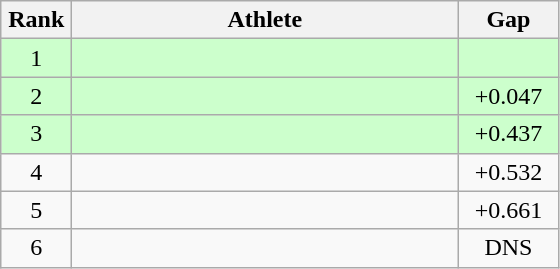<table class=wikitable style="text-align:center">
<tr>
<th width=40>Rank</th>
<th width=250>Athlete</th>
<th width=60>Gap</th>
</tr>
<tr bgcolor="ccffcc">
<td>1</td>
<td align=left></td>
<td></td>
</tr>
<tr bgcolor="ccffcc">
<td>2</td>
<td align=left></td>
<td>+0.047</td>
</tr>
<tr bgcolor="ccffcc">
<td>3</td>
<td align=left></td>
<td>+0.437</td>
</tr>
<tr>
<td>4</td>
<td align=left></td>
<td>+0.532</td>
</tr>
<tr>
<td>5</td>
<td align=left></td>
<td>+0.661</td>
</tr>
<tr>
<td>6</td>
<td align=left></td>
<td>DNS</td>
</tr>
</table>
